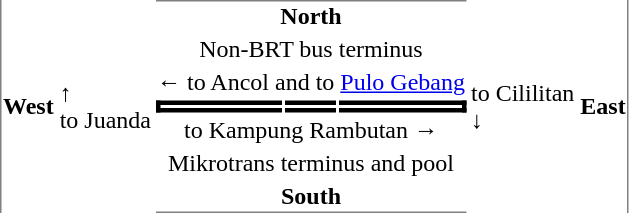<table>
<tr>
<td rowspan="7" style="text-align:center; border-left:solid 1px gray"><strong>West</strong></td>
<td rowspan="7">↑ <br> to Juanda</td>
<td colspan="3" style="text-align:center; border-top:solid 1px gray"><strong>North</strong></td>
<td rowspan="7"> to Cililitan<br> ↓</td>
<td rowspan="7" style="text-align:center; border-right:solid 1px gray"><strong>East</strong></td>
</tr>
<tr>
<td colspan="3" style="text-align:center">Non-BRT bus terminus</td>
</tr>
<tr>
<td colspan="3" style="text-align:center">←   to Ancol and  to <a href='#'>Pulo Gebang</a></td>
</tr>
<tr>
<td style="text-align:center; border-bottom:solid 3px black; border-left:solid 3px black; border-top:solid 3px black"></td>
<td style="text-align:center; border-bottom:solid 3px black; border-top:solid 3px black"></td>
<td style="text-align:center; border-bottom:solid 3px black; border-top:solid 3px black; border-right:solid 3px black"></td>
</tr>
<tr>
<td colspan="3" style="text-align:center"> to Kampung Rambutan  →</td>
</tr>
<tr>
<td colspan="3" style="text-align:center">Mikrotrans terminus and pool</td>
</tr>
<tr>
<td colspan="3" style="text-align:center; border-bottom:solid 1px gray"><strong>South</strong></td>
</tr>
</table>
